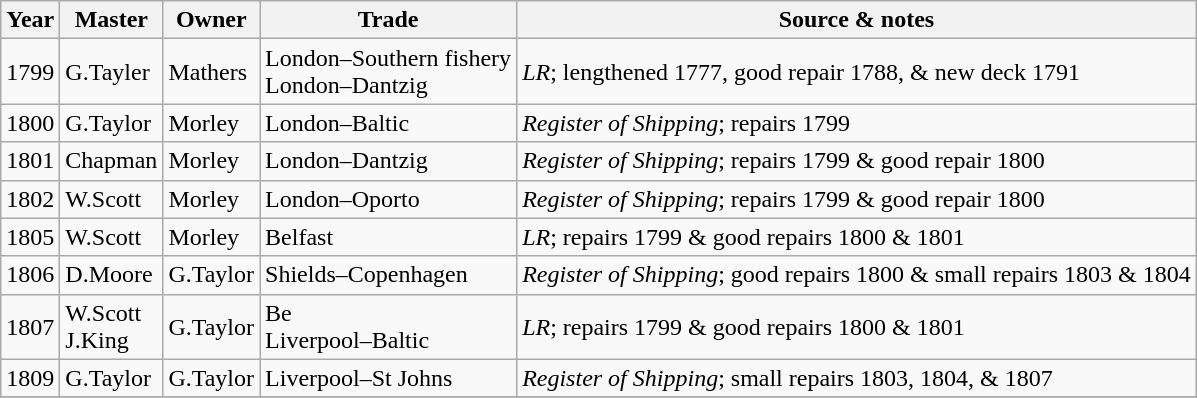<table class=" wikitable">
<tr>
<th>Year</th>
<th>Master</th>
<th>Owner</th>
<th>Trade</th>
<th>Source & notes</th>
</tr>
<tr>
<td>1799</td>
<td>G.Tayler</td>
<td>Mathers</td>
<td>London–Southern fishery<br>London–Dantzig</td>
<td><em>LR</em>; lengthened 1777, good repair 1788, & new deck 1791</td>
</tr>
<tr>
<td>1800</td>
<td>G.Taylor</td>
<td>Morley</td>
<td>London–Baltic</td>
<td><em>Register of Shipping</em>; repairs 1799</td>
</tr>
<tr>
<td>1801</td>
<td>Chapman</td>
<td>Morley</td>
<td>London–Dantzig</td>
<td><em>Register of Shipping</em>; repairs 1799 & good repair 1800</td>
</tr>
<tr>
<td>1802</td>
<td>W.Scott</td>
<td>Morley</td>
<td>London–Oporto</td>
<td><em>Register of Shipping</em>; repairs 1799 & good repair 1800</td>
</tr>
<tr>
<td>1805</td>
<td>W.Scott</td>
<td>Morley</td>
<td>Belfast</td>
<td><em>LR</em>; repairs 1799 & good repairs 1800 & 1801</td>
</tr>
<tr>
<td>1806</td>
<td>D.Moore</td>
<td>G.Taylor</td>
<td>Shields–Copenhagen</td>
<td><em>Register of Shipping</em>; good repairs 1800 & small repairs 1803 & 1804</td>
</tr>
<tr>
<td>1807</td>
<td>W.Scott<br>J.King</td>
<td>G.Taylor</td>
<td>Be<br>Liverpool–Baltic</td>
<td><em>LR</em>; repairs 1799 & good repairs 1800 & 1801</td>
</tr>
<tr>
<td>1809</td>
<td>G.Taylor</td>
<td>G.Taylor</td>
<td>Liverpool–St Johns</td>
<td><em>Register of Shipping</em>; small repairs 1803, 1804, & 1807</td>
</tr>
<tr>
</tr>
</table>
